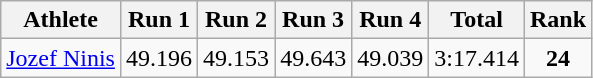<table class="wikitable" border="1">
<tr>
<th>Athlete</th>
<th>Run 1</th>
<th>Run 2</th>
<th>Run 3</th>
<th>Run 4</th>
<th>Total</th>
<th>Rank</th>
</tr>
<tr align=center>
<td align=left><a href='#'>Jozef Ninis</a></td>
<td>49.196</td>
<td>49.153</td>
<td>49.643</td>
<td>49.039</td>
<td>3:17.414</td>
<td><strong>24</strong></td>
</tr>
</table>
